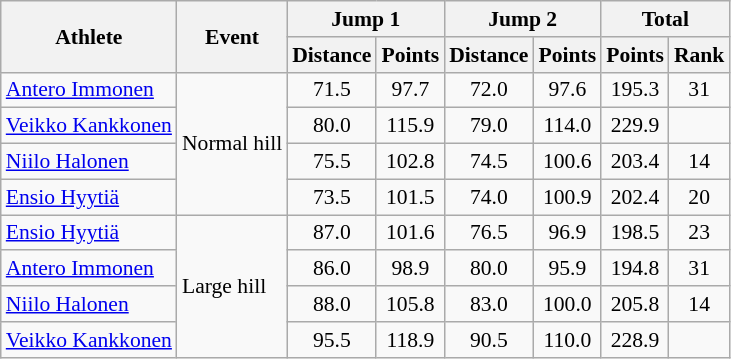<table class="wikitable" style="font-size:90%">
<tr>
<th rowspan="2">Athlete</th>
<th rowspan="2">Event</th>
<th colspan="2">Jump 1</th>
<th colspan="2">Jump 2</th>
<th colspan="2">Total</th>
</tr>
<tr>
<th>Distance</th>
<th>Points</th>
<th>Distance</th>
<th>Points</th>
<th>Points</th>
<th>Rank</th>
</tr>
<tr>
<td><a href='#'>Antero Immonen</a></td>
<td rowspan="4">Normal hill</td>
<td align="center">71.5</td>
<td align="center">97.7</td>
<td align="center">72.0</td>
<td align="center">97.6</td>
<td align="center">195.3</td>
<td align="center">31</td>
</tr>
<tr>
<td><a href='#'>Veikko Kankkonen</a></td>
<td align="center">80.0</td>
<td align="center">115.9</td>
<td align="center">79.0</td>
<td align="center">114.0</td>
<td align="center">229.9</td>
<td align="center"></td>
</tr>
<tr>
<td><a href='#'>Niilo Halonen</a></td>
<td align="center">75.5</td>
<td align="center">102.8</td>
<td align="center">74.5</td>
<td align="center">100.6</td>
<td align="center">203.4</td>
<td align="center">14</td>
</tr>
<tr>
<td><a href='#'>Ensio Hyytiä</a></td>
<td align="center">73.5</td>
<td align="center">101.5</td>
<td align="center">74.0</td>
<td align="center">100.9</td>
<td align="center">202.4</td>
<td align="center">20</td>
</tr>
<tr>
<td><a href='#'>Ensio Hyytiä</a></td>
<td rowspan="4">Large hill</td>
<td align="center">87.0</td>
<td align="center">101.6</td>
<td align="center">76.5</td>
<td align="center">96.9</td>
<td align="center">198.5</td>
<td align="center">23</td>
</tr>
<tr>
<td><a href='#'>Antero Immonen</a></td>
<td align="center">86.0</td>
<td align="center">98.9</td>
<td align="center">80.0</td>
<td align="center">95.9</td>
<td align="center">194.8</td>
<td align="center">31</td>
</tr>
<tr>
<td><a href='#'>Niilo Halonen</a></td>
<td align="center">88.0</td>
<td align="center">105.8</td>
<td align="center">83.0</td>
<td align="center">100.0</td>
<td align="center">205.8</td>
<td align="center">14</td>
</tr>
<tr>
<td><a href='#'>Veikko Kankkonen</a></td>
<td align="center">95.5</td>
<td align="center">118.9</td>
<td align="center">90.5</td>
<td align="center">110.0</td>
<td align="center">228.9</td>
<td align="center"></td>
</tr>
</table>
